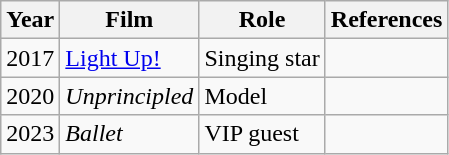<table class="wikitable sortable">
<tr>
<th>Year</th>
<th>Film</th>
<th>Role</th>
<th>References</th>
</tr>
<tr>
<td>2017</td>
<td><a href='#'>Light Up!</a></td>
<td>Singing star</td>
<td></td>
</tr>
<tr>
<td>2020</td>
<td><em>Unprincipled</em></td>
<td>Model</td>
<td></td>
</tr>
<tr>
<td>2023</td>
<td><em>Ballet</em></td>
<td>VIP guest</td>
<td></td>
</tr>
</table>
